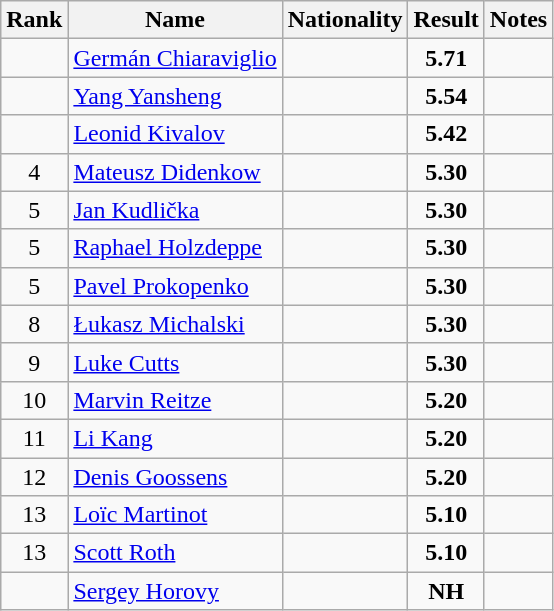<table class="wikitable sortable" style="text-align:center">
<tr>
<th>Rank</th>
<th>Name</th>
<th>Nationality</th>
<th>Result</th>
<th>Notes</th>
</tr>
<tr>
<td></td>
<td align=left><a href='#'>Germán Chiaraviglio</a></td>
<td align=left></td>
<td><strong>5.71</strong></td>
<td></td>
</tr>
<tr>
<td></td>
<td align=left><a href='#'>Yang Yansheng</a></td>
<td align=left></td>
<td><strong>5.54</strong></td>
<td></td>
</tr>
<tr>
<td></td>
<td align=left><a href='#'>Leonid Kivalov</a></td>
<td align=left></td>
<td><strong>5.42</strong></td>
<td></td>
</tr>
<tr>
<td>4</td>
<td align=left><a href='#'>Mateusz Didenkow</a></td>
<td align=left></td>
<td><strong>5.30</strong></td>
<td></td>
</tr>
<tr>
<td>5</td>
<td align=left><a href='#'>Jan Kudlička</a></td>
<td align=left></td>
<td><strong>5.30</strong></td>
<td></td>
</tr>
<tr>
<td>5</td>
<td align=left><a href='#'>Raphael Holzdeppe</a></td>
<td align=left></td>
<td><strong>5.30</strong></td>
<td></td>
</tr>
<tr>
<td>5</td>
<td align=left><a href='#'>Pavel Prokopenko</a></td>
<td align=left></td>
<td><strong>5.30</strong></td>
<td></td>
</tr>
<tr>
<td>8</td>
<td align=left><a href='#'>Łukasz Michalski</a></td>
<td align=left></td>
<td><strong>5.30</strong></td>
<td></td>
</tr>
<tr>
<td>9</td>
<td align=left><a href='#'>Luke Cutts</a></td>
<td align=left></td>
<td><strong>5.30</strong></td>
<td></td>
</tr>
<tr>
<td>10</td>
<td align=left><a href='#'>Marvin Reitze</a></td>
<td align=left></td>
<td><strong>5.20</strong></td>
<td></td>
</tr>
<tr>
<td>11</td>
<td align=left><a href='#'>Li Kang</a></td>
<td align=left></td>
<td><strong>5.20</strong></td>
<td></td>
</tr>
<tr>
<td>12</td>
<td align=left><a href='#'>Denis Goossens</a></td>
<td align=left></td>
<td><strong>5.20</strong></td>
<td></td>
</tr>
<tr>
<td>13</td>
<td align=left><a href='#'>Loïc Martinot</a></td>
<td align=left></td>
<td><strong>5.10</strong></td>
<td></td>
</tr>
<tr>
<td>13</td>
<td align=left><a href='#'>Scott Roth</a></td>
<td align=left></td>
<td><strong>5.10</strong></td>
<td></td>
</tr>
<tr>
<td></td>
<td align=left><a href='#'>Sergey Horovy</a></td>
<td align=left></td>
<td><strong>NH</strong></td>
<td></td>
</tr>
</table>
